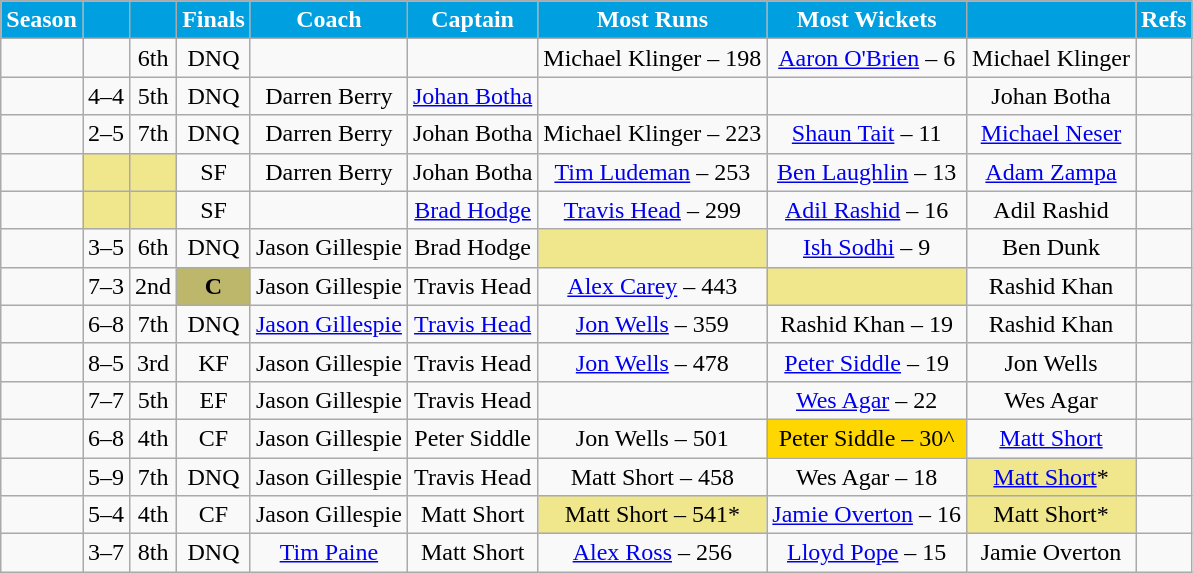<table class="wikitable" style="font-size:100%">
<tr>
<th style="background:#009FDF; color:white">Season</th>
<th style="background:#009FDF; color:white"></th>
<th style="background:#009FDF; color:white"></th>
<th style="background:#009FDF; color:white">Finals</th>
<th style="background:#009FDF; color:white">Coach</th>
<th style="background:#009FDF; color:white">Captain</th>
<th style="background:#009FDF; color:white">Most Runs</th>
<th style="background:#009FDF; color:white">Most Wickets</th>
<th style="background:#009FDF; color:white"></th>
<th style="background:#009FDF; color:white">Refs</th>
</tr>
<tr align=center>
<td></td>
<td></td>
<td>6th</td>
<td>DNQ</td>
<td></td>
<td></td>
<td>Michael Klinger – 198</td>
<td><a href='#'>Aaron O'Brien</a> – 6</td>
<td>Michael Klinger</td>
<td></td>
</tr>
<tr align=center>
<td></td>
<td>4–4</td>
<td>5th</td>
<td>DNQ</td>
<td>Darren Berry</td>
<td><a href='#'>Johan Botha</a></td>
<td></td>
<td></td>
<td>Johan Botha</td>
<td></td>
</tr>
<tr align=center>
<td></td>
<td>2–5</td>
<td>7th</td>
<td>DNQ</td>
<td>Darren Berry</td>
<td>Johan Botha</td>
<td>Michael Klinger – 223</td>
<td><a href='#'>Shaun Tait</a> – 11</td>
<td><a href='#'>Michael Neser</a></td>
<td></td>
</tr>
<tr align=center>
<td></td>
<td bgcolor="Khaki"></td>
<td bgcolor="Khaki"></td>
<td>SF</td>
<td>Darren Berry</td>
<td>Johan Botha</td>
<td><a href='#'>Tim Ludeman</a> – 253</td>
<td><a href='#'>Ben Laughlin</a> – 13</td>
<td><a href='#'>Adam Zampa</a></td>
<td></td>
</tr>
<tr align=center>
<td></td>
<td bgcolor="Khaki"></td>
<td bgcolor="Khaki"></td>
<td>SF</td>
<td></td>
<td><a href='#'>Brad Hodge</a></td>
<td><a href='#'>Travis Head</a> – 299</td>
<td><a href='#'>Adil Rashid</a> – 16</td>
<td>Adil Rashid</td>
<td></td>
</tr>
<tr align=center>
<td></td>
<td>3–5</td>
<td>6th</td>
<td>DNQ</td>
<td>Jason Gillespie</td>
<td>Brad Hodge</td>
<td bgcolor="Khaki"></td>
<td><a href='#'>Ish Sodhi</a> – 9</td>
<td>Ben Dunk</td>
<td></td>
</tr>
<tr align=center>
<td></td>
<td>7–3</td>
<td>2nd</td>
<td bgcolor="DarkKhaki"><strong>C</strong></td>
<td>Jason Gillespie</td>
<td>Travis Head</td>
<td><a href='#'>Alex Carey</a> – 443</td>
<td bgcolor="Khaki"></td>
<td>Rashid Khan</td>
<td></td>
</tr>
<tr align=center>
<td></td>
<td>6–8</td>
<td>7th</td>
<td>DNQ</td>
<td><a href='#'>Jason Gillespie</a></td>
<td><a href='#'>Travis Head</a></td>
<td><a href='#'>Jon Wells</a> – 359</td>
<td>Rashid Khan – 19</td>
<td>Rashid Khan</td>
<td></td>
</tr>
<tr align=center>
<td></td>
<td>8–5</td>
<td>3rd</td>
<td>KF</td>
<td>Jason Gillespie</td>
<td>Travis Head</td>
<td><a href='#'>Jon Wells</a> – 478</td>
<td><a href='#'>Peter Siddle</a> – 19</td>
<td>Jon Wells</td>
<td></td>
</tr>
<tr align=center>
<td></td>
<td>7–7</td>
<td>5th</td>
<td>EF</td>
<td>Jason Gillespie</td>
<td>Travis Head</td>
<td></td>
<td><a href='#'>Wes Agar</a> – 22</td>
<td>Wes Agar</td>
<td></td>
</tr>
<tr align=center>
<td></td>
<td>6–8</td>
<td>4th</td>
<td>CF</td>
<td>Jason Gillespie</td>
<td>Peter Siddle</td>
<td>Jon Wells – 501</td>
<td bgcolor="Gold">Peter Siddle – 30^</td>
<td><a href='#'>Matt Short</a></td>
<td></td>
</tr>
<tr align=center>
<td></td>
<td>5–9</td>
<td>7th</td>
<td>DNQ</td>
<td>Jason Gillespie</td>
<td>Travis Head</td>
<td>Matt Short – 458</td>
<td>Wes Agar – 18</td>
<td bgcolor="Khaki"><a href='#'>Matt Short</a>*</td>
<td></td>
</tr>
<tr align=center>
<td></td>
<td>5–4</td>
<td>4th</td>
<td>CF</td>
<td>Jason Gillespie</td>
<td>Matt Short</td>
<td bgcolor="Khaki">Matt Short – 541*</td>
<td><a href='#'>Jamie Overton</a> – 16</td>
<td bgcolor="Khaki">Matt Short*</td>
<td></td>
</tr>
<tr align=center>
<td></td>
<td>3–7</td>
<td>8th</td>
<td>DNQ</td>
<td><a href='#'>Tim Paine</a></td>
<td>Matt Short</td>
<td><a href='#'>Alex Ross</a> – 256</td>
<td><a href='#'>Lloyd Pope</a> – 15</td>
<td>Jamie Overton</td>
<td></td>
</tr>
</table>
